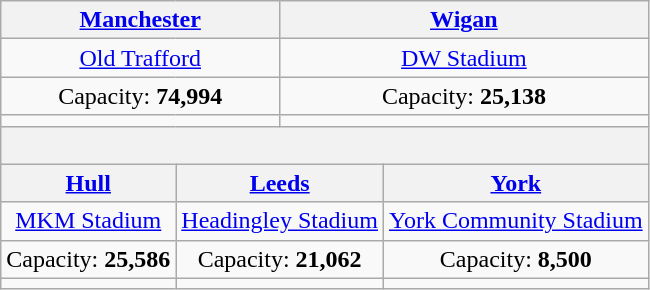<table class="wikitable" style="text-align:center">
<tr>
<th colspan=3><a href='#'>Manchester</a></th>
<th colspan=3><a href='#'>Wigan</a></th>
</tr>
<tr>
<td colspan=3><a href='#'>Old Trafford</a></td>
<td colspan=3><a href='#'>DW Stadium</a></td>
</tr>
<tr>
<td colspan=3>Capacity: <strong>74,994</strong></td>
<td colspan=3>Capacity: <strong>25,138</strong></td>
</tr>
<tr>
<td colspan=3></td>
<td colspan=3></td>
</tr>
<tr>
<th colspan=6><br></th>
</tr>
<tr>
<th colspan=2><a href='#'>Hull</a></th>
<th colspan=2><a href='#'>Leeds</a></th>
<th colspan=2><a href='#'>York</a></th>
</tr>
<tr>
<td colspan=2><a href='#'>MKM Stadium</a></td>
<td colspan=2><a href='#'>Headingley Stadium</a></td>
<td colspan=2><a href='#'>York Community Stadium</a></td>
</tr>
<tr>
<td colspan=2>Capacity: <strong>25,586</strong></td>
<td colspan=2>Capacity: <strong>21,062</strong></td>
<td colspan=2>Capacity: <strong>8,500</strong></td>
</tr>
<tr>
<td colspan=2></td>
<td colspan=2></td>
<td colspan=2></td>
</tr>
</table>
